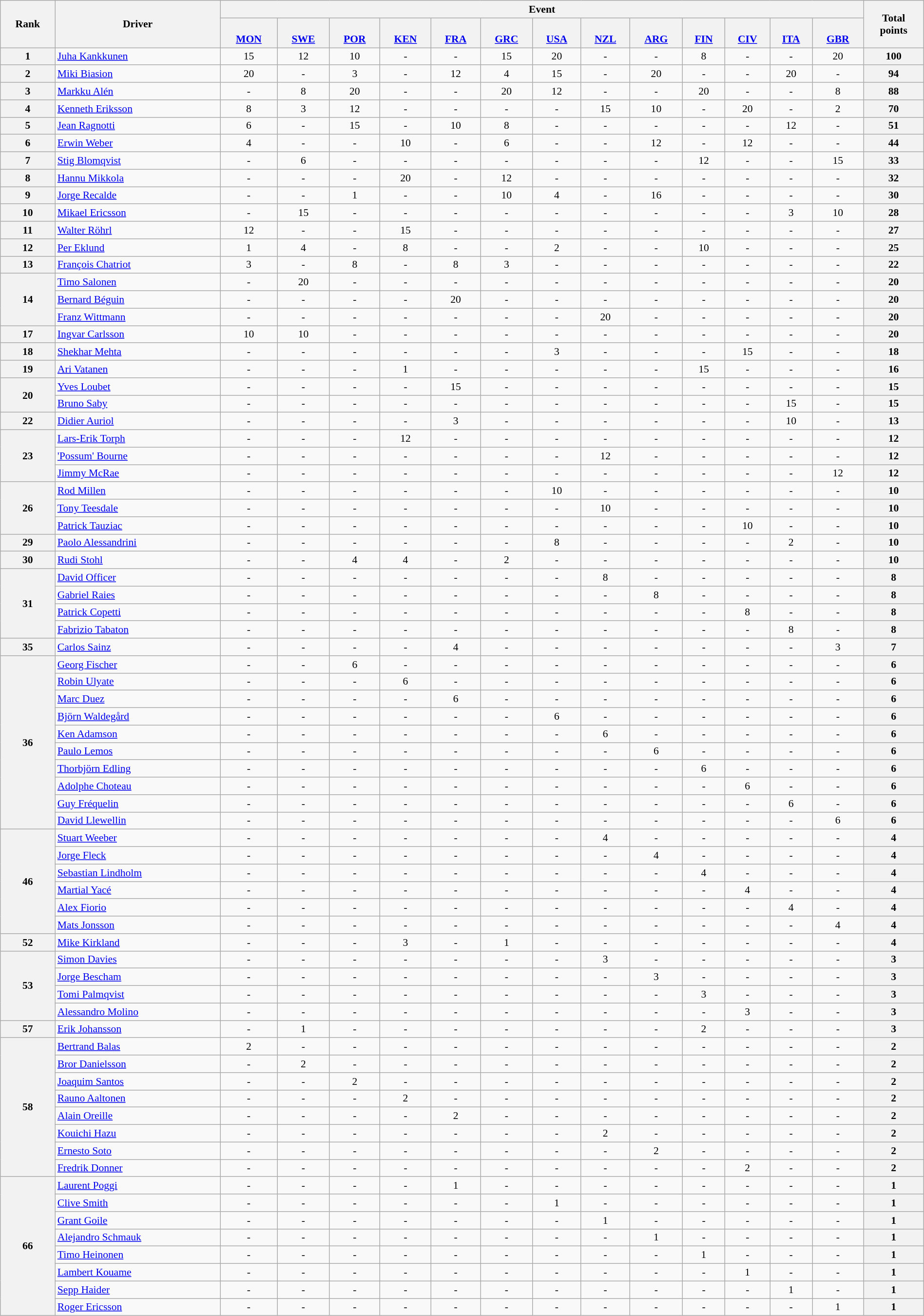<table class="wikitable" width=100% style="text-align:center;font-size:90%;">
<tr>
<th rowspan=2>Rank</th>
<th rowspan=2>Driver</th>
<th colspan=13>Event</th>
<th rowspan=2>Total<br>points</th>
</tr>
<tr valign="bottom">
<th><br><a href='#'>MON</a></th>
<th><br><a href='#'>SWE</a></th>
<th><br><a href='#'>POR</a></th>
<th><br><a href='#'>KEN</a></th>
<th><br><a href='#'>FRA</a></th>
<th><br><a href='#'>GRC</a></th>
<th><br><a href='#'>USA</a></th>
<th><br><a href='#'>NZL</a></th>
<th><br><a href='#'>ARG</a></th>
<th><br><a href='#'>FIN</a></th>
<th><br><a href='#'>CIV</a></th>
<th><br><a href='#'>ITA</a></th>
<th><br><a href='#'>GBR</a></th>
</tr>
<tr>
<th>1</th>
<td align=left> <a href='#'>Juha Kankkunen</a></td>
<td>15</td>
<td>12</td>
<td>10</td>
<td>-</td>
<td>-</td>
<td>15</td>
<td>20</td>
<td>-</td>
<td>-</td>
<td>8</td>
<td>-</td>
<td>-</td>
<td>20</td>
<th>100</th>
</tr>
<tr>
<th>2</th>
<td align=left> <a href='#'>Miki Biasion</a></td>
<td>20</td>
<td>-</td>
<td>3</td>
<td>-</td>
<td>12</td>
<td>4</td>
<td>15</td>
<td>-</td>
<td>20</td>
<td>-</td>
<td>-</td>
<td>20</td>
<td>-</td>
<th>94</th>
</tr>
<tr>
<th>3</th>
<td align=left> <a href='#'>Markku Alén</a></td>
<td>-</td>
<td>8</td>
<td>20</td>
<td>-</td>
<td>-</td>
<td>20</td>
<td>12</td>
<td>-</td>
<td>-</td>
<td>20</td>
<td>-</td>
<td>-</td>
<td>8</td>
<th>88</th>
</tr>
<tr>
<th>4</th>
<td align=left> <a href='#'>Kenneth Eriksson</a></td>
<td>8</td>
<td>3</td>
<td>12</td>
<td>-</td>
<td>-</td>
<td>-</td>
<td>-</td>
<td>15</td>
<td>10</td>
<td>-</td>
<td>20</td>
<td>-</td>
<td>2</td>
<th>70</th>
</tr>
<tr>
<th>5</th>
<td align=left> <a href='#'>Jean Ragnotti</a></td>
<td>6</td>
<td>-</td>
<td>15</td>
<td>-</td>
<td>10</td>
<td>8</td>
<td>-</td>
<td>-</td>
<td>-</td>
<td>-</td>
<td>-</td>
<td>12</td>
<td>-</td>
<th>51</th>
</tr>
<tr>
<th>6</th>
<td align=left> <a href='#'>Erwin Weber</a></td>
<td>4</td>
<td>-</td>
<td>-</td>
<td>10</td>
<td>-</td>
<td>6</td>
<td>-</td>
<td>-</td>
<td>12</td>
<td>-</td>
<td>12</td>
<td>-</td>
<td>-</td>
<th>44</th>
</tr>
<tr>
<th>7</th>
<td align=left> <a href='#'>Stig Blomqvist</a></td>
<td>-</td>
<td>6</td>
<td>-</td>
<td>-</td>
<td>-</td>
<td>-</td>
<td>-</td>
<td>-</td>
<td>-</td>
<td>12</td>
<td>-</td>
<td>-</td>
<td>15</td>
<th>33</th>
</tr>
<tr>
<th>8</th>
<td align=left> <a href='#'>Hannu Mikkola</a></td>
<td>-</td>
<td>-</td>
<td>-</td>
<td>20</td>
<td>-</td>
<td>12</td>
<td>-</td>
<td>-</td>
<td>-</td>
<td>-</td>
<td>-</td>
<td>-</td>
<td>-</td>
<th>32</th>
</tr>
<tr>
<th>9</th>
<td align=left> <a href='#'>Jorge Recalde</a></td>
<td>-</td>
<td>-</td>
<td>1</td>
<td>-</td>
<td>-</td>
<td>10</td>
<td>4</td>
<td>-</td>
<td>16</td>
<td>-</td>
<td>-</td>
<td>-</td>
<td>-</td>
<th>30</th>
</tr>
<tr>
<th>10</th>
<td align=left> <a href='#'>Mikael Ericsson</a></td>
<td>-</td>
<td>15</td>
<td>-</td>
<td>-</td>
<td>-</td>
<td>-</td>
<td>-</td>
<td>-</td>
<td>-</td>
<td>-</td>
<td>-</td>
<td>3</td>
<td>10</td>
<th>28</th>
</tr>
<tr>
<th>11</th>
<td align=left> <a href='#'>Walter Röhrl</a></td>
<td>12</td>
<td>-</td>
<td>-</td>
<td>15</td>
<td>-</td>
<td>-</td>
<td>-</td>
<td>-</td>
<td>-</td>
<td>-</td>
<td>-</td>
<td>-</td>
<td>-</td>
<th>27</th>
</tr>
<tr>
<th>12</th>
<td align=left> <a href='#'>Per Eklund</a></td>
<td>1</td>
<td>4</td>
<td>-</td>
<td>8</td>
<td>-</td>
<td>-</td>
<td>2</td>
<td>-</td>
<td>-</td>
<td>10</td>
<td>-</td>
<td>-</td>
<td>-</td>
<th>25</th>
</tr>
<tr>
<th>13</th>
<td align=left> <a href='#'>François Chatriot</a></td>
<td>3</td>
<td>-</td>
<td>8</td>
<td>-</td>
<td>8</td>
<td>3</td>
<td>-</td>
<td>-</td>
<td>-</td>
<td>-</td>
<td>-</td>
<td>-</td>
<td>-</td>
<th>22</th>
</tr>
<tr>
<th rowspan=3>14</th>
<td align=left> <a href='#'>Timo Salonen</a></td>
<td>-</td>
<td>20</td>
<td>-</td>
<td>-</td>
<td>-</td>
<td>-</td>
<td>-</td>
<td>-</td>
<td>-</td>
<td>-</td>
<td>-</td>
<td>-</td>
<td>-</td>
<th>20</th>
</tr>
<tr>
<td align=left> <a href='#'>Bernard Béguin</a></td>
<td>-</td>
<td>-</td>
<td>-</td>
<td>-</td>
<td>20</td>
<td>-</td>
<td>-</td>
<td>-</td>
<td>-</td>
<td>-</td>
<td>-</td>
<td>-</td>
<td>-</td>
<th>20</th>
</tr>
<tr>
<td align=left> <a href='#'>Franz Wittmann</a></td>
<td>-</td>
<td>-</td>
<td>-</td>
<td>-</td>
<td>-</td>
<td>-</td>
<td>-</td>
<td>20</td>
<td>-</td>
<td>-</td>
<td>-</td>
<td>-</td>
<td>-</td>
<th>20</th>
</tr>
<tr>
<th>17</th>
<td align=left> <a href='#'>Ingvar Carlsson</a></td>
<td>10</td>
<td>10</td>
<td>-</td>
<td>-</td>
<td>-</td>
<td>-</td>
<td>-</td>
<td>-</td>
<td>-</td>
<td>-</td>
<td>-</td>
<td>-</td>
<td>-</td>
<th>20</th>
</tr>
<tr>
<th>18</th>
<td align=left> <a href='#'>Shekhar Mehta</a></td>
<td>-</td>
<td>-</td>
<td>-</td>
<td>-</td>
<td>-</td>
<td>-</td>
<td>3</td>
<td>-</td>
<td>-</td>
<td>-</td>
<td>15</td>
<td>-</td>
<td>-</td>
<th>18</th>
</tr>
<tr>
<th>19</th>
<td align=left> <a href='#'>Ari Vatanen</a></td>
<td>-</td>
<td>-</td>
<td>-</td>
<td>1</td>
<td>-</td>
<td>-</td>
<td>-</td>
<td>-</td>
<td>-</td>
<td>15</td>
<td>-</td>
<td>-</td>
<td>-</td>
<th>16</th>
</tr>
<tr>
<th rowspan=2>20</th>
<td align=left> <a href='#'>Yves Loubet</a></td>
<td>-</td>
<td>-</td>
<td>-</td>
<td>-</td>
<td>15</td>
<td>-</td>
<td>-</td>
<td>-</td>
<td>-</td>
<td>-</td>
<td>-</td>
<td>-</td>
<td>-</td>
<th>15</th>
</tr>
<tr>
<td align=left> <a href='#'>Bruno Saby</a></td>
<td>-</td>
<td>-</td>
<td>-</td>
<td>-</td>
<td>-</td>
<td>-</td>
<td>-</td>
<td>-</td>
<td>-</td>
<td>-</td>
<td>-</td>
<td>15</td>
<td>-</td>
<th>15</th>
</tr>
<tr>
<th>22</th>
<td align=left> <a href='#'>Didier Auriol</a></td>
<td>-</td>
<td>-</td>
<td>-</td>
<td>-</td>
<td>3</td>
<td>-</td>
<td>-</td>
<td>-</td>
<td>-</td>
<td>-</td>
<td>-</td>
<td>10</td>
<td>-</td>
<th>13</th>
</tr>
<tr>
<th rowspan=3>23</th>
<td align=left> <a href='#'>Lars-Erik Torph</a></td>
<td>-</td>
<td>-</td>
<td>-</td>
<td>12</td>
<td>-</td>
<td>-</td>
<td>-</td>
<td>-</td>
<td>-</td>
<td>-</td>
<td>-</td>
<td>-</td>
<td>-</td>
<th>12</th>
</tr>
<tr>
<td align=left> <a href='#'>'Possum' Bourne</a></td>
<td>-</td>
<td>-</td>
<td>-</td>
<td>-</td>
<td>-</td>
<td>-</td>
<td>-</td>
<td>12</td>
<td>-</td>
<td>-</td>
<td>-</td>
<td>-</td>
<td>-</td>
<th>12</th>
</tr>
<tr>
<td align=left> <a href='#'>Jimmy McRae</a></td>
<td>-</td>
<td>-</td>
<td>-</td>
<td>-</td>
<td>-</td>
<td>-</td>
<td>-</td>
<td>-</td>
<td>-</td>
<td>-</td>
<td>-</td>
<td>-</td>
<td>12</td>
<th>12</th>
</tr>
<tr>
<th rowspan=3>26</th>
<td align=left> <a href='#'>Rod Millen</a></td>
<td>-</td>
<td>-</td>
<td>-</td>
<td>-</td>
<td>-</td>
<td>-</td>
<td>10</td>
<td>-</td>
<td>-</td>
<td>-</td>
<td>-</td>
<td>-</td>
<td>-</td>
<th>10</th>
</tr>
<tr>
<td align=left> <a href='#'>Tony Teesdale</a></td>
<td>-</td>
<td>-</td>
<td>-</td>
<td>-</td>
<td>-</td>
<td>-</td>
<td>-</td>
<td>10</td>
<td>-</td>
<td>-</td>
<td>-</td>
<td>-</td>
<td>-</td>
<th>10</th>
</tr>
<tr>
<td align=left> <a href='#'>Patrick Tauziac</a></td>
<td>-</td>
<td>-</td>
<td>-</td>
<td>-</td>
<td>-</td>
<td>-</td>
<td>-</td>
<td>-</td>
<td>-</td>
<td>-</td>
<td>10</td>
<td>-</td>
<td>-</td>
<th>10</th>
</tr>
<tr>
<th>29</th>
<td align=left> <a href='#'>Paolo Alessandrini</a></td>
<td>-</td>
<td>-</td>
<td>-</td>
<td>-</td>
<td>-</td>
<td>-</td>
<td>8</td>
<td>-</td>
<td>-</td>
<td>-</td>
<td>-</td>
<td>2</td>
<td>-</td>
<th>10</th>
</tr>
<tr>
<th>30</th>
<td align=left> <a href='#'>Rudi Stohl</a></td>
<td>-</td>
<td>-</td>
<td>4</td>
<td>4</td>
<td>-</td>
<td>2</td>
<td>-</td>
<td>-</td>
<td>-</td>
<td>-</td>
<td>-</td>
<td>-</td>
<td>-</td>
<th>10</th>
</tr>
<tr>
<th rowspan=4>31</th>
<td align=left> <a href='#'>David Officer</a></td>
<td>-</td>
<td>-</td>
<td>-</td>
<td>-</td>
<td>-</td>
<td>-</td>
<td>-</td>
<td>8</td>
<td>-</td>
<td>-</td>
<td>-</td>
<td>-</td>
<td>-</td>
<th>8</th>
</tr>
<tr>
<td align=left> <a href='#'>Gabriel Raies</a></td>
<td>-</td>
<td>-</td>
<td>-</td>
<td>-</td>
<td>-</td>
<td>-</td>
<td>-</td>
<td>-</td>
<td>8</td>
<td>-</td>
<td>-</td>
<td>-</td>
<td>-</td>
<th>8</th>
</tr>
<tr>
<td align=left> <a href='#'>Patrick Copetti</a></td>
<td>-</td>
<td>-</td>
<td>-</td>
<td>-</td>
<td>-</td>
<td>-</td>
<td>-</td>
<td>-</td>
<td>-</td>
<td>-</td>
<td>8</td>
<td>-</td>
<td>-</td>
<th>8</th>
</tr>
<tr>
<td align=left> <a href='#'>Fabrizio Tabaton</a></td>
<td>-</td>
<td>-</td>
<td>-</td>
<td>-</td>
<td>-</td>
<td>-</td>
<td>-</td>
<td>-</td>
<td>-</td>
<td>-</td>
<td>-</td>
<td>8</td>
<td>-</td>
<th>8</th>
</tr>
<tr>
<th>35</th>
<td align=left> <a href='#'>Carlos Sainz</a></td>
<td>-</td>
<td>-</td>
<td>-</td>
<td>-</td>
<td>4</td>
<td>-</td>
<td>-</td>
<td>-</td>
<td>-</td>
<td>-</td>
<td>-</td>
<td>-</td>
<td>3</td>
<th>7</th>
</tr>
<tr>
<th rowspan=10>36</th>
<td align=left> <a href='#'>Georg Fischer</a></td>
<td>-</td>
<td>-</td>
<td>6</td>
<td>-</td>
<td>-</td>
<td>-</td>
<td>-</td>
<td>-</td>
<td>-</td>
<td>-</td>
<td>-</td>
<td>-</td>
<td>-</td>
<th>6</th>
</tr>
<tr>
<td align=left> <a href='#'>Robin Ulyate</a></td>
<td>-</td>
<td>-</td>
<td>-</td>
<td>6</td>
<td>-</td>
<td>-</td>
<td>-</td>
<td>-</td>
<td>-</td>
<td>-</td>
<td>-</td>
<td>-</td>
<td>-</td>
<th>6</th>
</tr>
<tr>
<td align=left> <a href='#'>Marc Duez</a></td>
<td>-</td>
<td>-</td>
<td>-</td>
<td>-</td>
<td>6</td>
<td>-</td>
<td>-</td>
<td>-</td>
<td>-</td>
<td>-</td>
<td>-</td>
<td>-</td>
<td>-</td>
<th>6</th>
</tr>
<tr>
<td align=left> <a href='#'>Björn Waldegård</a></td>
<td>-</td>
<td>-</td>
<td>-</td>
<td>-</td>
<td>-</td>
<td>-</td>
<td>6</td>
<td>-</td>
<td>-</td>
<td>-</td>
<td>-</td>
<td>-</td>
<td>-</td>
<th>6</th>
</tr>
<tr>
<td align=left> <a href='#'>Ken Adamson</a></td>
<td>-</td>
<td>-</td>
<td>-</td>
<td>-</td>
<td>-</td>
<td>-</td>
<td>-</td>
<td>6</td>
<td>-</td>
<td>-</td>
<td>-</td>
<td>-</td>
<td>-</td>
<th>6</th>
</tr>
<tr>
<td align=left> <a href='#'>Paulo Lemos</a></td>
<td>-</td>
<td>-</td>
<td>-</td>
<td>-</td>
<td>-</td>
<td>-</td>
<td>-</td>
<td>-</td>
<td>6</td>
<td>-</td>
<td>-</td>
<td>-</td>
<td>-</td>
<th>6</th>
</tr>
<tr>
<td align=left> <a href='#'>Thorbjörn Edling</a></td>
<td>-</td>
<td>-</td>
<td>-</td>
<td>-</td>
<td>-</td>
<td>-</td>
<td>-</td>
<td>-</td>
<td>-</td>
<td>6</td>
<td>-</td>
<td>-</td>
<td>-</td>
<th>6</th>
</tr>
<tr>
<td align=left> <a href='#'>Adolphe Choteau</a></td>
<td>-</td>
<td>-</td>
<td>-</td>
<td>-</td>
<td>-</td>
<td>-</td>
<td>-</td>
<td>-</td>
<td>-</td>
<td>-</td>
<td>6</td>
<td>-</td>
<td>-</td>
<th>6</th>
</tr>
<tr>
<td align=left> <a href='#'>Guy Fréquelin</a></td>
<td>-</td>
<td>-</td>
<td>-</td>
<td>-</td>
<td>-</td>
<td>-</td>
<td>-</td>
<td>-</td>
<td>-</td>
<td>-</td>
<td>-</td>
<td>6</td>
<td>-</td>
<th>6</th>
</tr>
<tr>
<td align=left> <a href='#'>David Llewellin</a></td>
<td>-</td>
<td>-</td>
<td>-</td>
<td>-</td>
<td>-</td>
<td>-</td>
<td>-</td>
<td>-</td>
<td>-</td>
<td>-</td>
<td>-</td>
<td>-</td>
<td>6</td>
<th>6</th>
</tr>
<tr>
<th rowspan=6>46</th>
<td align=left> <a href='#'>Stuart Weeber</a></td>
<td>-</td>
<td>-</td>
<td>-</td>
<td>-</td>
<td>-</td>
<td>-</td>
<td>-</td>
<td>4</td>
<td>-</td>
<td>-</td>
<td>-</td>
<td>-</td>
<td>-</td>
<th>4</th>
</tr>
<tr>
<td align=left> <a href='#'>Jorge Fleck</a></td>
<td>-</td>
<td>-</td>
<td>-</td>
<td>-</td>
<td>-</td>
<td>-</td>
<td>-</td>
<td>-</td>
<td>4</td>
<td>-</td>
<td>-</td>
<td>-</td>
<td>-</td>
<th>4</th>
</tr>
<tr>
<td align=left> <a href='#'>Sebastian Lindholm</a></td>
<td>-</td>
<td>-</td>
<td>-</td>
<td>-</td>
<td>-</td>
<td>-</td>
<td>-</td>
<td>-</td>
<td>-</td>
<td>4</td>
<td>-</td>
<td>-</td>
<td>-</td>
<th>4</th>
</tr>
<tr>
<td align=left> <a href='#'>Martial Yacé</a></td>
<td>-</td>
<td>-</td>
<td>-</td>
<td>-</td>
<td>-</td>
<td>-</td>
<td>-</td>
<td>-</td>
<td>-</td>
<td>-</td>
<td>4</td>
<td>-</td>
<td>-</td>
<th>4</th>
</tr>
<tr>
<td align=left> <a href='#'>Alex Fiorio</a></td>
<td>-</td>
<td>-</td>
<td>-</td>
<td>-</td>
<td>-</td>
<td>-</td>
<td>-</td>
<td>-</td>
<td>-</td>
<td>-</td>
<td>-</td>
<td>4</td>
<td>-</td>
<th>4</th>
</tr>
<tr>
<td align=left> <a href='#'>Mats Jonsson</a></td>
<td>-</td>
<td>-</td>
<td>-</td>
<td>-</td>
<td>-</td>
<td>-</td>
<td>-</td>
<td>-</td>
<td>-</td>
<td>-</td>
<td>-</td>
<td>-</td>
<td>4</td>
<th>4</th>
</tr>
<tr>
<th>52</th>
<td align=left> <a href='#'>Mike Kirkland</a></td>
<td>-</td>
<td>-</td>
<td>-</td>
<td>3</td>
<td>-</td>
<td>1</td>
<td>-</td>
<td>-</td>
<td>-</td>
<td>-</td>
<td>-</td>
<td>-</td>
<td>-</td>
<th>4</th>
</tr>
<tr>
<th rowspan=4>53</th>
<td align=left> <a href='#'>Simon Davies</a></td>
<td>-</td>
<td>-</td>
<td>-</td>
<td>-</td>
<td>-</td>
<td>-</td>
<td>-</td>
<td>3</td>
<td>-</td>
<td>-</td>
<td>-</td>
<td>-</td>
<td>-</td>
<th>3</th>
</tr>
<tr>
<td align=left> <a href='#'>Jorge Bescham</a></td>
<td>-</td>
<td>-</td>
<td>-</td>
<td>-</td>
<td>-</td>
<td>-</td>
<td>-</td>
<td>-</td>
<td>3</td>
<td>-</td>
<td>-</td>
<td>-</td>
<td>-</td>
<th>3</th>
</tr>
<tr>
<td align=left> <a href='#'>Tomi Palmqvist</a></td>
<td>-</td>
<td>-</td>
<td>-</td>
<td>-</td>
<td>-</td>
<td>-</td>
<td>-</td>
<td>-</td>
<td>-</td>
<td>3</td>
<td>-</td>
<td>-</td>
<td>-</td>
<th>3</th>
</tr>
<tr>
<td align=left> <a href='#'>Alessandro Molino</a></td>
<td>-</td>
<td>-</td>
<td>-</td>
<td>-</td>
<td>-</td>
<td>-</td>
<td>-</td>
<td>-</td>
<td>-</td>
<td>-</td>
<td>3</td>
<td>-</td>
<td>-</td>
<th>3</th>
</tr>
<tr>
<th>57</th>
<td align=left> <a href='#'>Erik Johansson</a></td>
<td>-</td>
<td>1</td>
<td>-</td>
<td>-</td>
<td>-</td>
<td>-</td>
<td>-</td>
<td>-</td>
<td>-</td>
<td>2</td>
<td>-</td>
<td>-</td>
<td>-</td>
<th>3</th>
</tr>
<tr>
<th rowspan=8>58</th>
<td align=left> <a href='#'>Bertrand Balas</a></td>
<td>2</td>
<td>-</td>
<td>-</td>
<td>-</td>
<td>-</td>
<td>-</td>
<td>-</td>
<td>-</td>
<td>-</td>
<td>-</td>
<td>-</td>
<td>-</td>
<td>-</td>
<th>2</th>
</tr>
<tr>
<td align=left> <a href='#'>Bror Danielsson</a></td>
<td>-</td>
<td>2</td>
<td>-</td>
<td>-</td>
<td>-</td>
<td>-</td>
<td>-</td>
<td>-</td>
<td>-</td>
<td>-</td>
<td>-</td>
<td>-</td>
<td>-</td>
<th>2</th>
</tr>
<tr>
<td align=left> <a href='#'>Joaquim Santos</a></td>
<td>-</td>
<td>-</td>
<td>2</td>
<td>-</td>
<td>-</td>
<td>-</td>
<td>-</td>
<td>-</td>
<td>-</td>
<td>-</td>
<td>-</td>
<td>-</td>
<td>-</td>
<th>2</th>
</tr>
<tr>
<td align=left> <a href='#'>Rauno Aaltonen</a></td>
<td>-</td>
<td>-</td>
<td>-</td>
<td>2</td>
<td>-</td>
<td>-</td>
<td>-</td>
<td>-</td>
<td>-</td>
<td>-</td>
<td>-</td>
<td>-</td>
<td>-</td>
<th>2</th>
</tr>
<tr>
<td align=left> <a href='#'>Alain Oreille</a></td>
<td>-</td>
<td>-</td>
<td>-</td>
<td>-</td>
<td>2</td>
<td>-</td>
<td>-</td>
<td>-</td>
<td>-</td>
<td>-</td>
<td>-</td>
<td>-</td>
<td>-</td>
<th>2</th>
</tr>
<tr>
<td align=left> <a href='#'>Kouichi Hazu</a></td>
<td>-</td>
<td>-</td>
<td>-</td>
<td>-</td>
<td>-</td>
<td>-</td>
<td>-</td>
<td>2</td>
<td>-</td>
<td>-</td>
<td>-</td>
<td>-</td>
<td>-</td>
<th>2</th>
</tr>
<tr>
<td align=left> <a href='#'>Ernesto Soto</a></td>
<td>-</td>
<td>-</td>
<td>-</td>
<td>-</td>
<td>-</td>
<td>-</td>
<td>-</td>
<td>-</td>
<td>2</td>
<td>-</td>
<td>-</td>
<td>-</td>
<td>-</td>
<th>2</th>
</tr>
<tr>
<td align=left> <a href='#'>Fredrik Donner</a></td>
<td>-</td>
<td>-</td>
<td>-</td>
<td>-</td>
<td>-</td>
<td>-</td>
<td>-</td>
<td>-</td>
<td>-</td>
<td>-</td>
<td>2</td>
<td>-</td>
<td>-</td>
<th>2</th>
</tr>
<tr>
<th rowspan=8>66</th>
<td align=left> <a href='#'>Laurent Poggi</a></td>
<td>-</td>
<td>-</td>
<td>-</td>
<td>-</td>
<td>1</td>
<td>-</td>
<td>-</td>
<td>-</td>
<td>-</td>
<td>-</td>
<td>-</td>
<td>-</td>
<td>-</td>
<th>1</th>
</tr>
<tr>
<td align=left> <a href='#'>Clive Smith</a></td>
<td>-</td>
<td>-</td>
<td>-</td>
<td>-</td>
<td>-</td>
<td>-</td>
<td>1</td>
<td>-</td>
<td>-</td>
<td>-</td>
<td>-</td>
<td>-</td>
<td>-</td>
<th>1</th>
</tr>
<tr>
<td align=left> <a href='#'>Grant Goile</a></td>
<td>-</td>
<td>-</td>
<td>-</td>
<td>-</td>
<td>-</td>
<td>-</td>
<td>-</td>
<td>1</td>
<td>-</td>
<td>-</td>
<td>-</td>
<td>-</td>
<td>-</td>
<th>1</th>
</tr>
<tr>
<td align=left> <a href='#'>Alejandro Schmauk</a></td>
<td>-</td>
<td>-</td>
<td>-</td>
<td>-</td>
<td>-</td>
<td>-</td>
<td>-</td>
<td>-</td>
<td>1</td>
<td>-</td>
<td>-</td>
<td>-</td>
<td>-</td>
<th>1</th>
</tr>
<tr>
<td align=left> <a href='#'>Timo Heinonen</a></td>
<td>-</td>
<td>-</td>
<td>-</td>
<td>-</td>
<td>-</td>
<td>-</td>
<td>-</td>
<td>-</td>
<td>-</td>
<td>1</td>
<td>-</td>
<td>-</td>
<td>-</td>
<th>1</th>
</tr>
<tr>
<td align=left> <a href='#'>Lambert Kouame</a></td>
<td>-</td>
<td>-</td>
<td>-</td>
<td>-</td>
<td>-</td>
<td>-</td>
<td>-</td>
<td>-</td>
<td>-</td>
<td>-</td>
<td>1</td>
<td>-</td>
<td>-</td>
<th>1</th>
</tr>
<tr>
<td align=left> <a href='#'>Sepp Haider</a></td>
<td>-</td>
<td>-</td>
<td>-</td>
<td>-</td>
<td>-</td>
<td>-</td>
<td>-</td>
<td>-</td>
<td>-</td>
<td>-</td>
<td>-</td>
<td>1</td>
<td>-</td>
<th>1</th>
</tr>
<tr>
<td align=left> <a href='#'>Roger Ericsson</a></td>
<td>-</td>
<td>-</td>
<td>-</td>
<td>-</td>
<td>-</td>
<td>-</td>
<td>-</td>
<td>-</td>
<td>-</td>
<td>-</td>
<td>-</td>
<td>-</td>
<td>1</td>
<th>1</th>
</tr>
</table>
